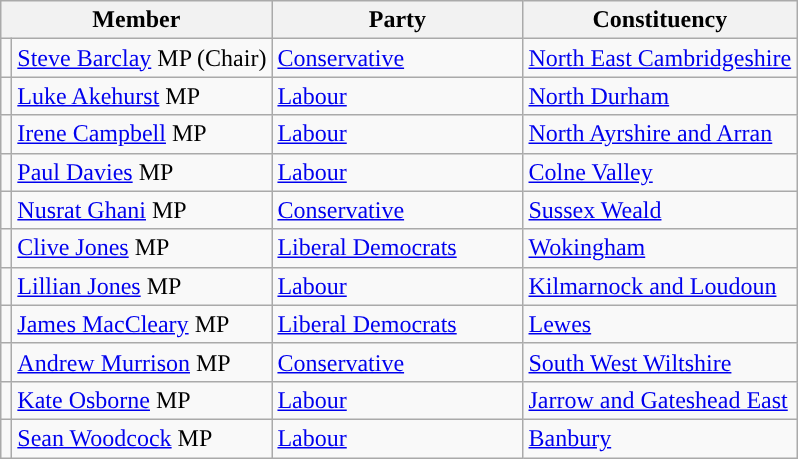<table class="wikitable">
<tr>
<th width="160px" colspan="2" valign="top">Member</th>
<th width="160px" valign="top">Party</th>
<th valign="top">Constituency</th>
</tr>
<tr>
<td style="color:inherit;background:"></td>
<td><a href='#'>Steve Barclay</a> MP (Chair)</td>
<td><a href='#'>Conservative</a></td>
<td><a href='#'>North East Cambridgeshire</a></td>
</tr>
<tr>
<td style="color:inherit;background:"></td>
<td><a href='#'>Luke Akehurst</a> MP</td>
<td><a href='#'>Labour</a></td>
<td><a href='#'>North Durham</a></td>
</tr>
<tr>
<td style="color:inherit;background:"></td>
<td><a href='#'>Irene Campbell</a> MP</td>
<td><a href='#'>Labour</a></td>
<td><a href='#'>North Ayrshire and Arran</a></td>
</tr>
<tr>
<td style="color:inherit;background:"></td>
<td><a href='#'>Paul Davies</a> MP</td>
<td><a href='#'>Labour</a></td>
<td><a href='#'>Colne Valley</a></td>
</tr>
<tr>
<td style="color:inherit;background:"></td>
<td><a href='#'>Nusrat Ghani</a> MP</td>
<td><a href='#'>Conservative</a></td>
<td><a href='#'>Sussex Weald</a></td>
</tr>
<tr>
<td style="color:inherit;background:"></td>
<td><a href='#'>Clive Jones</a> MP</td>
<td><a href='#'>Liberal Democrats</a></td>
<td><a href='#'>Wokingham</a></td>
</tr>
<tr>
<td style="color:inherit;background:"></td>
<td><a href='#'>Lillian Jones</a> MP</td>
<td><a href='#'>Labour</a></td>
<td><a href='#'>Kilmarnock and Loudoun</a></td>
</tr>
<tr>
<td style="color:inherit;background:"></td>
<td><a href='#'>James MacCleary</a> MP</td>
<td><a href='#'>Liberal Democrats</a></td>
<td><a href='#'>Lewes</a></td>
</tr>
<tr>
<td style="color:inherit;background:"></td>
<td><a href='#'>Andrew Murrison</a> MP</td>
<td><a href='#'>Conservative</a></td>
<td><a href='#'>South West Wiltshire</a></td>
</tr>
<tr>
<td style="color:inherit;background:"></td>
<td><a href='#'>Kate Osborne</a> MP</td>
<td><a href='#'>Labour</a></td>
<td><a href='#'>Jarrow and Gateshead East</a></td>
</tr>
<tr>
<td style="color:inherit;background:"></td>
<td><a href='#'>Sean Woodcock</a> MP</td>
<td><a href='#'>Labour</a></td>
<td><a href='#'>Banbury</a></td>
</tr>
</table>
